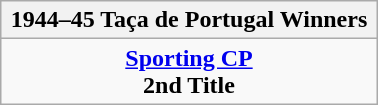<table class="wikitable" style="text-align: center; margin: 0 auto; width: 20%">
<tr>
<th>1944–45 Taça de Portugal Winners</th>
</tr>
<tr>
<td><strong><a href='#'>Sporting CP</a></strong><br><strong>2nd Title</strong></td>
</tr>
</table>
